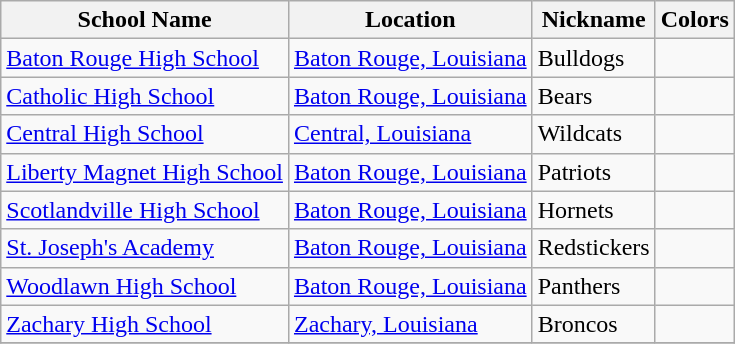<table class="wikitable">
<tr>
<th>School Name</th>
<th>Location</th>
<th>Nickname</th>
<th>Colors</th>
</tr>
<tr>
<td><a href='#'>Baton Rouge High School</a></td>
<td><a href='#'>Baton Rouge, Louisiana</a></td>
<td>Bulldogs</td>
<td> </td>
</tr>
<tr>
<td><a href='#'>Catholic High School</a></td>
<td><a href='#'>Baton Rouge, Louisiana</a></td>
<td>Bears</td>
<td> </td>
</tr>
<tr>
<td><a href='#'>Central High School</a></td>
<td><a href='#'>Central, Louisiana</a></td>
<td>Wildcats</td>
<td>  </td>
</tr>
<tr>
<td><a href='#'>Liberty Magnet High School</a></td>
<td><a href='#'>Baton Rouge, Louisiana</a></td>
<td>Patriots</td>
<td>  </td>
</tr>
<tr>
<td><a href='#'>Scotlandville High School</a></td>
<td><a href='#'>Baton Rouge, Louisiana</a></td>
<td>Hornets</td>
<td> </td>
</tr>
<tr>
<td><a href='#'>St. Joseph's Academy</a></td>
<td><a href='#'>Baton Rouge, Louisiana</a></td>
<td>Redstickers</td>
<td> </td>
</tr>
<tr>
<td><a href='#'>Woodlawn High School</a></td>
<td><a href='#'>Baton Rouge, Louisiana</a></td>
<td>Panthers</td>
<td>  </td>
</tr>
<tr>
<td><a href='#'>Zachary High School</a></td>
<td><a href='#'>Zachary, Louisiana</a></td>
<td>Broncos</td>
<td>  </td>
</tr>
<tr>
</tr>
</table>
